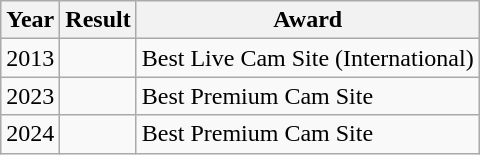<table class="wikitable">
<tr>
<th>Year</th>
<th>Result</th>
<th>Award</th>
</tr>
<tr>
<td>2013</td>
<td></td>
<td>Best Live Cam Site (International)</td>
</tr>
<tr>
<td>2023</td>
<td></td>
<td>Best Premium Cam Site</td>
</tr>
<tr>
<td>2024</td>
<td></td>
<td>Best Premium Cam Site</td>
</tr>
</table>
